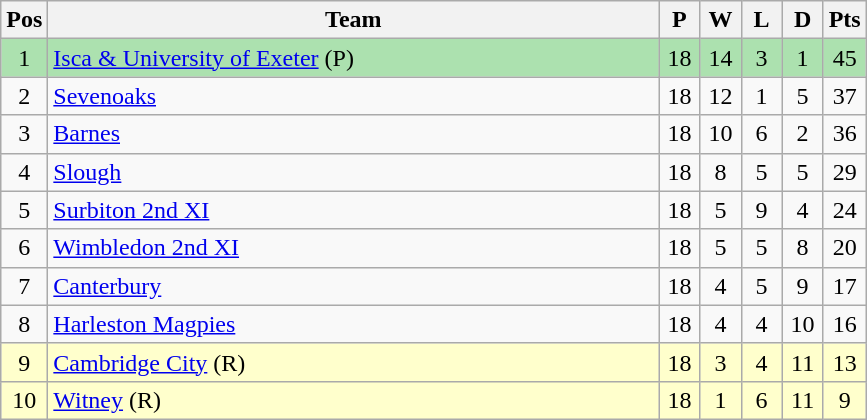<table class="wikitable" style="font-size: 100%">
<tr>
<th width=20>Pos</th>
<th width=400>Team</th>
<th width=20>P</th>
<th width=20>W</th>
<th width=20>L</th>
<th width=20>D</th>
<th width=20>Pts</th>
</tr>
<tr align=center style="background:#ACE1AF;">
<td>1</td>
<td align="left"><a href='#'>Isca & University of Exeter</a> (P)</td>
<td>18</td>
<td>14</td>
<td>3</td>
<td>1</td>
<td>45</td>
</tr>
<tr align=center>
<td>2</td>
<td align="left"><a href='#'>Sevenoaks</a></td>
<td>18</td>
<td>12</td>
<td>1</td>
<td>5</td>
<td>37</td>
</tr>
<tr align=center>
<td>3</td>
<td align="left"><a href='#'>Barnes</a></td>
<td>18</td>
<td>10</td>
<td>6</td>
<td>2</td>
<td>36</td>
</tr>
<tr align=center>
<td>4</td>
<td align="left"><a href='#'>Slough</a></td>
<td>18</td>
<td>8</td>
<td>5</td>
<td>5</td>
<td>29</td>
</tr>
<tr align=center>
<td>5</td>
<td align="left"><a href='#'>Surbiton 2nd XI</a></td>
<td>18</td>
<td>5</td>
<td>9</td>
<td>4</td>
<td>24</td>
</tr>
<tr align=center>
<td>6</td>
<td align="left"><a href='#'>Wimbledon 2nd XI</a></td>
<td>18</td>
<td>5</td>
<td>5</td>
<td>8</td>
<td>20</td>
</tr>
<tr align=center>
<td>7</td>
<td align="left"><a href='#'>Canterbury</a></td>
<td>18</td>
<td>4</td>
<td>5</td>
<td>9</td>
<td>17</td>
</tr>
<tr align=center>
<td>8</td>
<td align="left"><a href='#'>Harleston Magpies</a></td>
<td>18</td>
<td>4</td>
<td>4</td>
<td>10</td>
<td>16</td>
</tr>
<tr align=center style="background: #ffffcc;">
<td>9</td>
<td align="left"><a href='#'>Cambridge City</a> (R)</td>
<td>18</td>
<td>3</td>
<td>4</td>
<td>11</td>
<td>13</td>
</tr>
<tr align=center style="background: #ffffcc;">
<td>10</td>
<td align="left"><a href='#'>Witney</a> (R)</td>
<td>18</td>
<td>1</td>
<td>6</td>
<td>11</td>
<td>9</td>
</tr>
</table>
